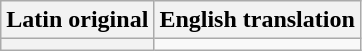<table class="wikitable plainrowheaders">
<tr>
<th scope="col">Latin original</th>
<th scope="col">English translation</th>
</tr>
<tr>
<th scope="row"></th>
<td></td>
</tr>
</table>
